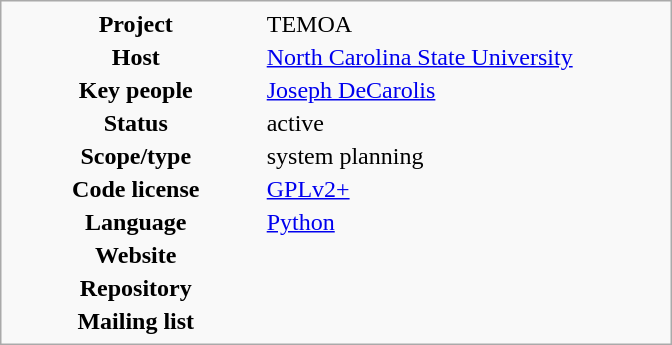<table class="infobox" style="width: 28em">
<tr>
<th style="width: 35%">Project</th>
<td style="width: 55%">TEMOA</td>
</tr>
<tr>
<th>Host</th>
<td><a href='#'>North Carolina State University</a></td>
</tr>
<tr>
<th>Key people</th>
<td><a href='#'>Joseph DeCarolis</a></td>
</tr>
<tr>
<th>Status</th>
<td>active</td>
</tr>
<tr>
<th>Scope/type</th>
<td>system planning</td>
</tr>
<tr>
<th>Code license</th>
<td><a href='#'>GPLv2+</a></td>
</tr>
<tr>
<th>Language</th>
<td><a href='#'>Python</a></td>
</tr>
<tr>
<th>Website</th>
<td></td>
</tr>
<tr>
<th>Repository</th>
<td></td>
</tr>
<tr>
<th>Mailing list</th>
<td></td>
</tr>
</table>
